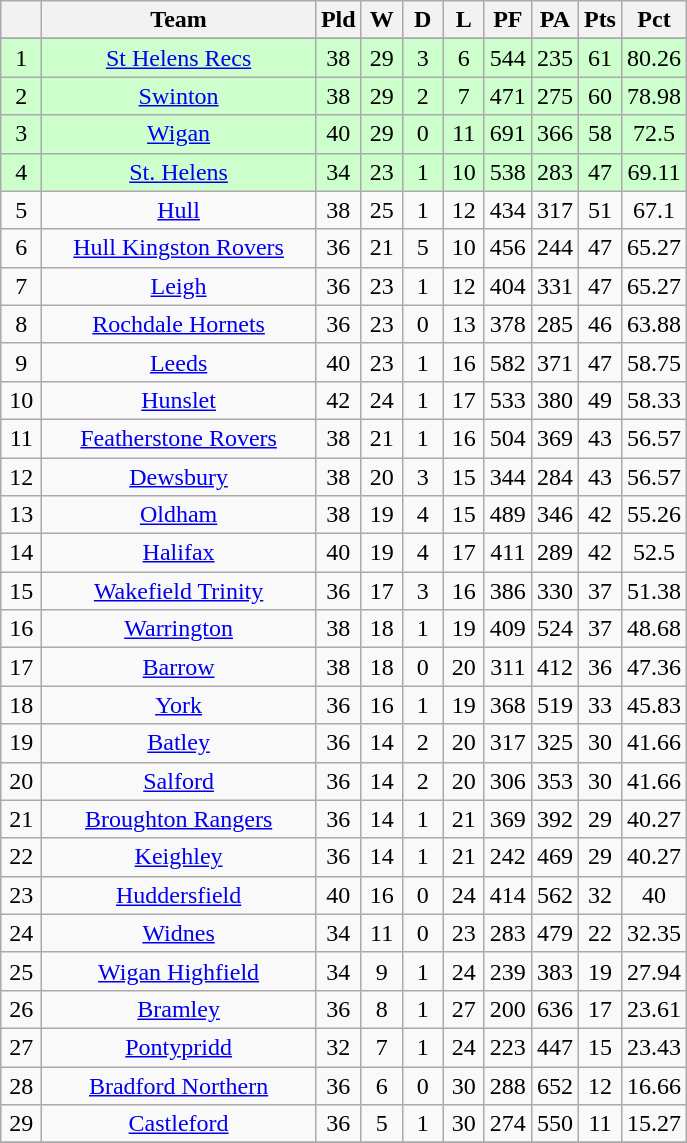<table class="wikitable" style="text-align:center;">
<tr>
<th width=20 abbr="Position"></th>
<th width=175>Team</th>
<th width=20 abbr="Played">Pld</th>
<th width=20 abbr="Won">W</th>
<th width=20 abbr="Drawn">D</th>
<th width=20 abbr="Lost">L</th>
<th width=20 abbr="Points for">PF</th>
<th width=20 abbr="Points against">PA</th>
<th width=20 abbr="Points">Pts</th>
<th width=20 abbr=”Win Percentage”>Pct</th>
</tr>
<tr>
</tr>
<tr align=center style="background:#ccffcc;color:">
<td>1</td>
<td><a href='#'>St Helens Recs</a></td>
<td>38</td>
<td>29</td>
<td>3</td>
<td>6</td>
<td>544</td>
<td>235</td>
<td>61</td>
<td>80.26</td>
</tr>
<tr align=center style="background:#ccffcc;color:">
<td>2</td>
<td><a href='#'>Swinton</a></td>
<td>38</td>
<td>29</td>
<td>2</td>
<td>7</td>
<td>471</td>
<td>275</td>
<td>60</td>
<td>78.98</td>
</tr>
<tr align=center style="background:#ccffcc;color:">
<td>3</td>
<td><a href='#'>Wigan</a></td>
<td>40</td>
<td>29</td>
<td>0</td>
<td>11</td>
<td>691</td>
<td>366</td>
<td>58</td>
<td>72.5</td>
</tr>
<tr align=center style="background:#ccffcc;color:">
<td>4</td>
<td><a href='#'>St. Helens</a></td>
<td>34</td>
<td>23</td>
<td>1</td>
<td>10</td>
<td>538</td>
<td>283</td>
<td>47</td>
<td>69.11</td>
</tr>
<tr align=center style="background:">
<td>5</td>
<td><a href='#'>Hull</a></td>
<td>38</td>
<td>25</td>
<td>1</td>
<td>12</td>
<td>434</td>
<td>317</td>
<td>51</td>
<td>67.1</td>
</tr>
<tr align=center style="background:">
<td>6</td>
<td><a href='#'>Hull Kingston Rovers</a></td>
<td>36</td>
<td>21</td>
<td>5</td>
<td>10</td>
<td>456</td>
<td>244</td>
<td>47</td>
<td>65.27</td>
</tr>
<tr align=center style="background:">
<td>7</td>
<td><a href='#'>Leigh</a></td>
<td>36</td>
<td>23</td>
<td>1</td>
<td>12</td>
<td>404</td>
<td>331</td>
<td>47</td>
<td>65.27</td>
</tr>
<tr align=center style="background:">
<td>8</td>
<td><a href='#'>Rochdale Hornets</a></td>
<td>36</td>
<td>23</td>
<td>0</td>
<td>13</td>
<td>378</td>
<td>285</td>
<td>46</td>
<td>63.88</td>
</tr>
<tr align=center style="background:">
<td>9</td>
<td><a href='#'>Leeds</a></td>
<td>40</td>
<td>23</td>
<td>1</td>
<td>16</td>
<td>582</td>
<td>371</td>
<td>47</td>
<td>58.75</td>
</tr>
<tr align=center style="background:">
<td>10</td>
<td><a href='#'>Hunslet</a></td>
<td>42</td>
<td>24</td>
<td>1</td>
<td>17</td>
<td>533</td>
<td>380</td>
<td>49</td>
<td>58.33</td>
</tr>
<tr align=center style="background:">
<td>11</td>
<td><a href='#'>Featherstone Rovers</a></td>
<td>38</td>
<td>21</td>
<td>1</td>
<td>16</td>
<td>504</td>
<td>369</td>
<td>43</td>
<td>56.57</td>
</tr>
<tr align=center style="background:">
<td>12</td>
<td><a href='#'>Dewsbury</a></td>
<td>38</td>
<td>20</td>
<td>3</td>
<td>15</td>
<td>344</td>
<td>284</td>
<td>43</td>
<td>56.57</td>
</tr>
<tr align=center style="background:">
<td>13</td>
<td><a href='#'>Oldham</a></td>
<td>38</td>
<td>19</td>
<td>4</td>
<td>15</td>
<td>489</td>
<td>346</td>
<td>42</td>
<td>55.26</td>
</tr>
<tr align=center style="background:">
<td>14</td>
<td><a href='#'>Halifax</a></td>
<td>40</td>
<td>19</td>
<td>4</td>
<td>17</td>
<td>411</td>
<td>289</td>
<td>42</td>
<td>52.5</td>
</tr>
<tr align=center style="background:">
<td>15</td>
<td><a href='#'>Wakefield Trinity</a></td>
<td>36</td>
<td>17</td>
<td>3</td>
<td>16</td>
<td>386</td>
<td>330</td>
<td>37</td>
<td>51.38</td>
</tr>
<tr align=center style="background:">
<td>16</td>
<td><a href='#'>Warrington</a></td>
<td>38</td>
<td>18</td>
<td>1</td>
<td>19</td>
<td>409</td>
<td>524</td>
<td>37</td>
<td>48.68</td>
</tr>
<tr align=center style="background:">
<td>17</td>
<td><a href='#'>Barrow</a></td>
<td>38</td>
<td>18</td>
<td>0</td>
<td>20</td>
<td>311</td>
<td>412</td>
<td>36</td>
<td>47.36</td>
</tr>
<tr align=center style="background:">
<td>18</td>
<td><a href='#'>York</a></td>
<td>36</td>
<td>16</td>
<td>1</td>
<td>19</td>
<td>368</td>
<td>519</td>
<td>33</td>
<td>45.83</td>
</tr>
<tr align=center style="background:">
<td>19</td>
<td><a href='#'>Batley</a></td>
<td>36</td>
<td>14</td>
<td>2</td>
<td>20</td>
<td>317</td>
<td>325</td>
<td>30</td>
<td>41.66</td>
</tr>
<tr align=center style="background:">
<td>20</td>
<td><a href='#'>Salford</a></td>
<td>36</td>
<td>14</td>
<td>2</td>
<td>20</td>
<td>306</td>
<td>353</td>
<td>30</td>
<td>41.66</td>
</tr>
<tr align=center style="background:">
<td>21</td>
<td><a href='#'>Broughton Rangers</a></td>
<td>36</td>
<td>14</td>
<td>1</td>
<td>21</td>
<td>369</td>
<td>392</td>
<td>29</td>
<td>40.27</td>
</tr>
<tr align=center style="background:">
<td>22</td>
<td><a href='#'>Keighley</a></td>
<td>36</td>
<td>14</td>
<td>1</td>
<td>21</td>
<td>242</td>
<td>469</td>
<td>29</td>
<td>40.27</td>
</tr>
<tr align=center style="background:">
<td>23</td>
<td><a href='#'>Huddersfield</a></td>
<td>40</td>
<td>16</td>
<td>0</td>
<td>24</td>
<td>414</td>
<td>562</td>
<td>32</td>
<td>40</td>
</tr>
<tr align=center style="background:">
<td>24</td>
<td><a href='#'>Widnes</a></td>
<td>34</td>
<td>11</td>
<td>0</td>
<td>23</td>
<td>283</td>
<td>479</td>
<td>22</td>
<td>32.35</td>
</tr>
<tr align=center style="background:">
<td>25</td>
<td><a href='#'>Wigan Highfield</a></td>
<td>34</td>
<td>9</td>
<td>1</td>
<td>24</td>
<td>239</td>
<td>383</td>
<td>19</td>
<td>27.94</td>
</tr>
<tr align=center style="background:">
<td>26</td>
<td><a href='#'>Bramley</a></td>
<td>36</td>
<td>8</td>
<td>1</td>
<td>27</td>
<td>200</td>
<td>636</td>
<td>17</td>
<td>23.61</td>
</tr>
<tr align=center style="background:">
<td>27</td>
<td><a href='#'>Pontypridd</a></td>
<td>32</td>
<td>7</td>
<td>1</td>
<td>24</td>
<td>223</td>
<td>447</td>
<td>15</td>
<td>23.43</td>
</tr>
<tr align=center style="background:">
<td>28</td>
<td><a href='#'>Bradford Northern</a></td>
<td>36</td>
<td>6</td>
<td>0</td>
<td>30</td>
<td>288</td>
<td>652</td>
<td>12</td>
<td>16.66</td>
</tr>
<tr align=center style="background:">
<td>29</td>
<td><a href='#'>Castleford</a></td>
<td>36</td>
<td>5</td>
<td>1</td>
<td>30</td>
<td>274</td>
<td>550</td>
<td>11</td>
<td>15.27</td>
</tr>
<tr>
</tr>
</table>
